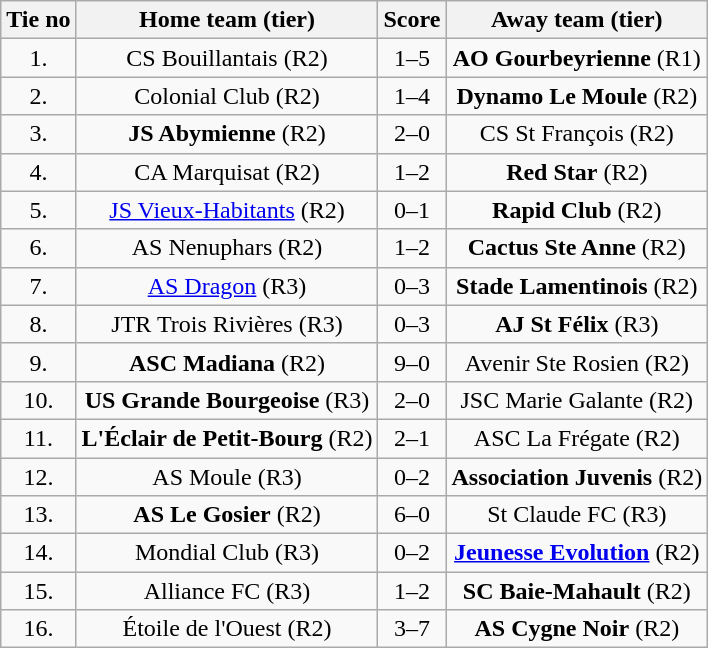<table class="wikitable" style="text-align: center">
<tr>
<th>Tie no</th>
<th>Home team (tier)</th>
<th>Score</th>
<th>Away team (tier)</th>
</tr>
<tr>
<td>1.</td>
<td> CS Bouillantais (R2)</td>
<td>1–5</td>
<td><strong>AO Gourbeyrienne</strong> (R1) </td>
</tr>
<tr>
<td>2.</td>
<td> Colonial Club (R2)</td>
<td>1–4</td>
<td><strong>Dynamo Le Moule</strong> (R2) </td>
</tr>
<tr>
<td>3.</td>
<td> <strong>JS Abymienne</strong> (R2)</td>
<td>2–0</td>
<td>CS St François (R2) </td>
</tr>
<tr>
<td>4.</td>
<td> CA Marquisat (R2)</td>
<td>1–2</td>
<td><strong>Red Star</strong> (R2) </td>
</tr>
<tr>
<td>5.</td>
<td> <a href='#'>JS Vieux-Habitants</a> (R2)</td>
<td>0–1 </td>
<td><strong>Rapid Club</strong> (R2) </td>
</tr>
<tr>
<td>6.</td>
<td> AS Nenuphars (R2)</td>
<td>1–2</td>
<td><strong>Cactus Ste Anne</strong> (R2) </td>
</tr>
<tr>
<td>7.</td>
<td> <a href='#'>AS Dragon</a> (R3)</td>
<td>0–3</td>
<td><strong>Stade Lamentinois</strong> (R2) </td>
</tr>
<tr>
<td>8.</td>
<td> JTR Trois Rivières (R3)</td>
<td>0–3</td>
<td><strong>AJ St Félix</strong> (R3) </td>
</tr>
<tr>
<td>9.</td>
<td> <strong>ASC Madiana</strong> (R2)</td>
<td>9–0</td>
<td>Avenir Ste Rosien (R2) </td>
</tr>
<tr>
<td>10.</td>
<td> <strong>US Grande Bourgeoise</strong> (R3)</td>
<td>2–0</td>
<td>JSC Marie Galante (R2) </td>
</tr>
<tr>
<td>11.</td>
<td> <strong>L'Éclair de Petit-Bourg</strong> (R2)</td>
<td>2–1</td>
<td>ASC La Frégate (R2) </td>
</tr>
<tr>
<td>12.</td>
<td> AS Moule (R3)</td>
<td>0–2</td>
<td><strong>Association Juvenis</strong> (R2) </td>
</tr>
<tr>
<td>13.</td>
<td> <strong>AS Le Gosier</strong> (R2)</td>
<td>6–0</td>
<td>St Claude FC (R3) </td>
</tr>
<tr>
<td>14.</td>
<td> Mondial Club (R3)</td>
<td>0–2</td>
<td><strong><a href='#'>Jeunesse Evolution</a></strong> (R2) </td>
</tr>
<tr>
<td>15.</td>
<td> Alliance FC (R3)</td>
<td>1–2</td>
<td><strong>SC Baie-Mahault</strong> (R2) </td>
</tr>
<tr>
<td>16.</td>
<td> Étoile de l'Ouest (R2)</td>
<td>3–7</td>
<td><strong>AS Cygne Noir</strong> (R2) </td>
</tr>
</table>
